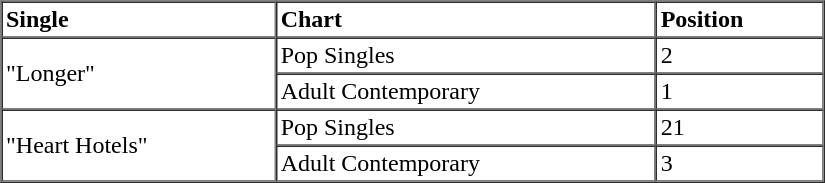<table border=1 cellspacing=0 cellpadding=2 width="550px">
<tr>
<th align="left">Single</th>
<th align="left">Chart</th>
<th align="left">Position</th>
</tr>
<tr>
<td rowspan="2">"Longer"</td>
<td align="left">Pop Singles</td>
<td align="left">2</td>
</tr>
<tr>
<td align="left">Adult Contemporary</td>
<td align="left">1</td>
</tr>
<tr>
<td rowspan="2">"Heart Hotels"</td>
<td align="left">Pop Singles</td>
<td align="left">21</td>
</tr>
<tr>
<td align="left">Adult Contemporary</td>
<td align="left">3</td>
</tr>
<tr>
</tr>
</table>
